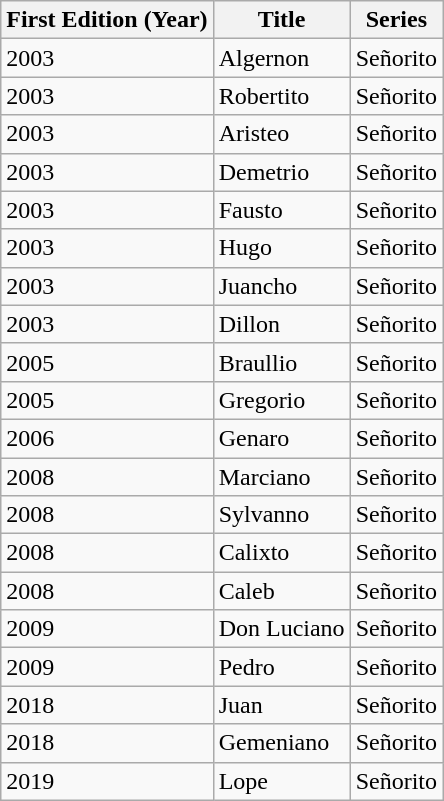<table class="wikitable sortable">
<tr>
<th>First Edition (Year)</th>
<th>Title</th>
<th>Series</th>
</tr>
<tr>
<td>2003</td>
<td>Algernon</td>
<td>Señorito</td>
</tr>
<tr>
<td>2003</td>
<td>Robertito</td>
<td>Señorito</td>
</tr>
<tr>
<td>2003</td>
<td>Aristeo</td>
<td>Señorito</td>
</tr>
<tr>
<td>2003</td>
<td>Demetrio</td>
<td>Señorito</td>
</tr>
<tr>
<td>2003</td>
<td>Fausto</td>
<td>Señorito</td>
</tr>
<tr>
<td>2003</td>
<td>Hugo</td>
<td>Señorito</td>
</tr>
<tr>
<td>2003</td>
<td>Juancho</td>
<td>Señorito</td>
</tr>
<tr>
<td>2003</td>
<td>Dillon</td>
<td>Señorito</td>
</tr>
<tr>
<td>2005</td>
<td>Braullio</td>
<td>Señorito</td>
</tr>
<tr>
<td>2005</td>
<td>Gregorio</td>
<td>Señorito</td>
</tr>
<tr>
<td>2006</td>
<td>Genaro</td>
<td>Señorito</td>
</tr>
<tr>
<td>2008</td>
<td>Marciano</td>
<td>Señorito</td>
</tr>
<tr>
<td>2008</td>
<td>Sylvanno</td>
<td>Señorito</td>
</tr>
<tr>
<td>2008</td>
<td>Calixto</td>
<td>Señorito</td>
</tr>
<tr>
<td>2008</td>
<td>Caleb</td>
<td>Señorito</td>
</tr>
<tr>
<td>2009</td>
<td>Don Luciano</td>
<td>Señorito</td>
</tr>
<tr>
<td>2009</td>
<td>Pedro</td>
<td>Señorito</td>
</tr>
<tr>
<td>2018</td>
<td>Juan</td>
<td>Señorito</td>
</tr>
<tr>
<td>2018</td>
<td>Gemeniano</td>
<td>Señorito</td>
</tr>
<tr>
<td>2019</td>
<td>Lope</td>
<td>Señorito</td>
</tr>
</table>
